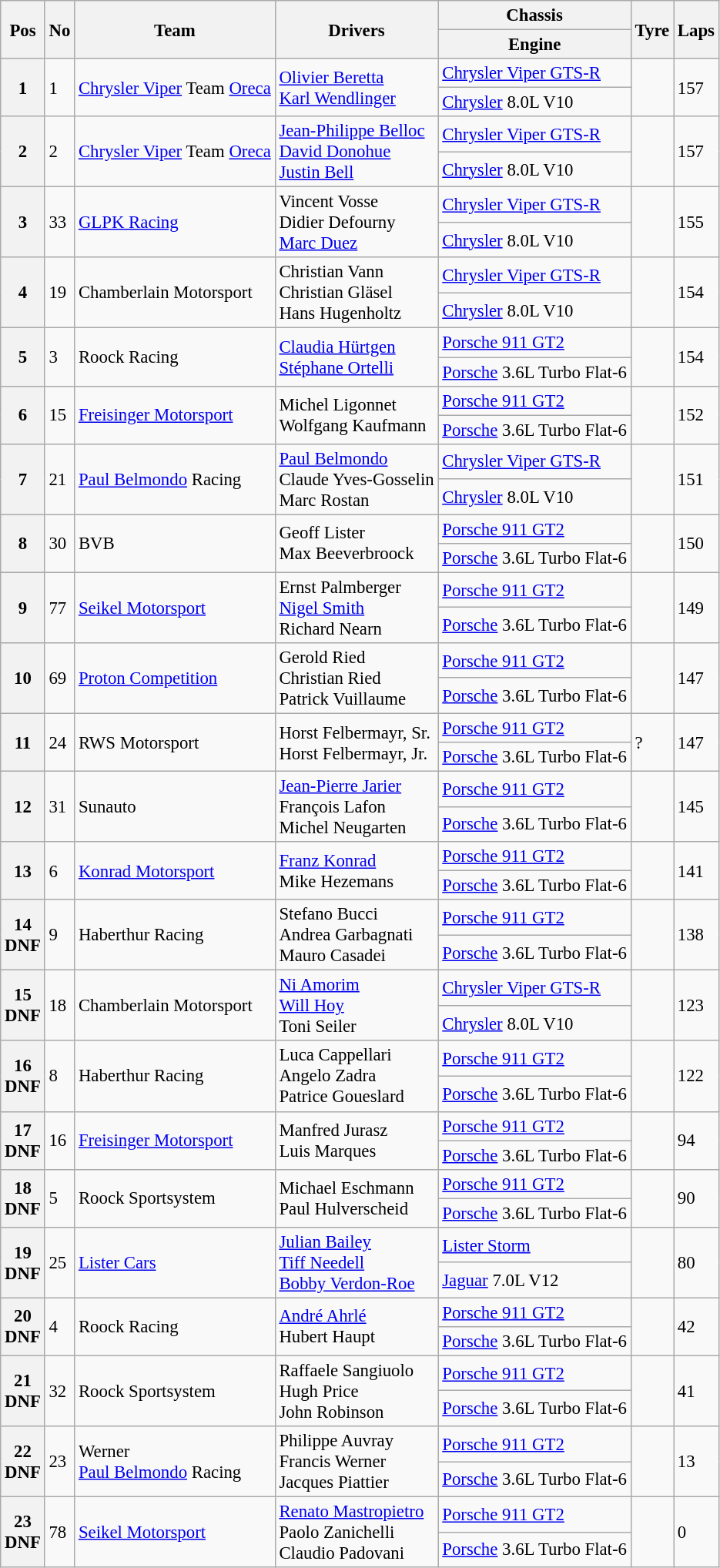<table class="wikitable" style="font-size: 95%;">
<tr>
<th rowspan=2>Pos</th>
<th rowspan=2>No</th>
<th rowspan=2>Team</th>
<th rowspan=2>Drivers</th>
<th>Chassis</th>
<th rowspan=2>Tyre</th>
<th rowspan=2>Laps</th>
</tr>
<tr>
<th>Engine</th>
</tr>
<tr>
<th rowspan=2>1</th>
<td rowspan=2>1</td>
<td rowspan=2> <a href='#'>Chrysler Viper</a> Team <a href='#'>Oreca</a></td>
<td rowspan=2> <a href='#'>Olivier Beretta</a><br> <a href='#'>Karl Wendlinger</a></td>
<td><a href='#'>Chrysler Viper GTS-R</a></td>
<td rowspan=2></td>
<td rowspan=2>157</td>
</tr>
<tr>
<td><a href='#'>Chrysler</a> 8.0L V10</td>
</tr>
<tr>
<th rowspan=2>2</th>
<td rowspan=2>2</td>
<td rowspan=2> <a href='#'>Chrysler Viper</a> Team <a href='#'>Oreca</a></td>
<td rowspan=2> <a href='#'>Jean-Philippe Belloc</a><br> <a href='#'>David Donohue</a><br> <a href='#'>Justin Bell</a></td>
<td><a href='#'>Chrysler Viper GTS-R</a></td>
<td rowspan=2></td>
<td rowspan=2>157</td>
</tr>
<tr>
<td><a href='#'>Chrysler</a> 8.0L V10</td>
</tr>
<tr>
<th rowspan=2>3</th>
<td rowspan=2>33</td>
<td rowspan=2> <a href='#'>GLPK Racing</a></td>
<td rowspan=2> Vincent Vosse<br> Didier Defourny<br> <a href='#'>Marc Duez</a></td>
<td><a href='#'>Chrysler Viper GTS-R</a></td>
<td rowspan=2></td>
<td rowspan=2>155</td>
</tr>
<tr>
<td><a href='#'>Chrysler</a> 8.0L V10</td>
</tr>
<tr>
<th rowspan=2>4</th>
<td rowspan=2>19</td>
<td rowspan=2> Chamberlain Motorsport</td>
<td rowspan=2> Christian Vann<br> Christian Gläsel<br> Hans Hugenholtz</td>
<td><a href='#'>Chrysler Viper GTS-R</a></td>
<td rowspan=2></td>
<td rowspan=2>154</td>
</tr>
<tr>
<td><a href='#'>Chrysler</a> 8.0L V10</td>
</tr>
<tr>
<th rowspan=2>5</th>
<td rowspan=2>3</td>
<td rowspan=2> Roock Racing</td>
<td rowspan=2> <a href='#'>Claudia Hürtgen</a><br> <a href='#'>Stéphane Ortelli</a></td>
<td><a href='#'>Porsche 911 GT2</a></td>
<td rowspan=2></td>
<td rowspan=2>154</td>
</tr>
<tr>
<td><a href='#'>Porsche</a> 3.6L Turbo Flat-6</td>
</tr>
<tr>
<th rowspan=2>6</th>
<td rowspan=2>15</td>
<td rowspan=2> <a href='#'>Freisinger Motorsport</a></td>
<td rowspan=2> Michel Ligonnet<br> Wolfgang Kaufmann</td>
<td><a href='#'>Porsche 911 GT2</a></td>
<td rowspan=2></td>
<td rowspan=2>152</td>
</tr>
<tr>
<td><a href='#'>Porsche</a> 3.6L Turbo Flat-6</td>
</tr>
<tr>
<th rowspan=2>7</th>
<td rowspan=2>21</td>
<td rowspan=2> <a href='#'>Paul Belmondo</a> Racing</td>
<td rowspan=2> <a href='#'>Paul Belmondo</a><br> Claude Yves-Gosselin<br> Marc Rostan</td>
<td><a href='#'>Chrysler Viper GTS-R</a></td>
<td rowspan=2></td>
<td rowspan=2>151</td>
</tr>
<tr>
<td><a href='#'>Chrysler</a> 8.0L V10</td>
</tr>
<tr>
<th rowspan=2>8</th>
<td rowspan=2>30</td>
<td rowspan=2> BVB</td>
<td rowspan=2> Geoff Lister<br> Max Beeverbroock</td>
<td><a href='#'>Porsche 911 GT2</a></td>
<td rowspan=2></td>
<td rowspan=2>150</td>
</tr>
<tr>
<td><a href='#'>Porsche</a> 3.6L Turbo Flat-6</td>
</tr>
<tr>
<th rowspan=2>9</th>
<td rowspan=2>77</td>
<td rowspan=2> <a href='#'>Seikel Motorsport</a></td>
<td rowspan=2> Ernst Palmberger<br> <a href='#'>Nigel Smith</a><br> Richard Nearn</td>
<td><a href='#'>Porsche 911 GT2</a></td>
<td rowspan=2></td>
<td rowspan=2>149</td>
</tr>
<tr>
<td><a href='#'>Porsche</a> 3.6L Turbo Flat-6</td>
</tr>
<tr>
<th rowspan=2>10</th>
<td rowspan=2>69</td>
<td rowspan=2> <a href='#'>Proton Competition</a></td>
<td rowspan=2> Gerold Ried<br> Christian Ried<br> Patrick Vuillaume</td>
<td><a href='#'>Porsche 911 GT2</a></td>
<td rowspan=2></td>
<td rowspan=2>147</td>
</tr>
<tr>
<td><a href='#'>Porsche</a> 3.6L Turbo Flat-6</td>
</tr>
<tr>
<th rowspan=2>11</th>
<td rowspan=2>24</td>
<td rowspan=2> RWS Motorsport</td>
<td rowspan=2> Horst Felbermayr, Sr.<br> Horst Felbermayr, Jr.</td>
<td><a href='#'>Porsche 911 GT2</a></td>
<td rowspan=2>?</td>
<td rowspan=2>147</td>
</tr>
<tr>
<td><a href='#'>Porsche</a> 3.6L Turbo Flat-6</td>
</tr>
<tr>
<th rowspan=2>12</th>
<td rowspan=2>31</td>
<td rowspan=2> Sunauto</td>
<td rowspan=2> <a href='#'>Jean-Pierre Jarier</a><br> François Lafon<br> Michel Neugarten</td>
<td><a href='#'>Porsche 911 GT2</a></td>
<td rowspan=2></td>
<td rowspan=2>145</td>
</tr>
<tr>
<td><a href='#'>Porsche</a> 3.6L Turbo Flat-6</td>
</tr>
<tr>
<th rowspan=2>13</th>
<td rowspan=2>6</td>
<td rowspan=2> <a href='#'>Konrad Motorsport</a></td>
<td rowspan=2> <a href='#'>Franz Konrad</a><br> Mike Hezemans</td>
<td><a href='#'>Porsche 911 GT2</a></td>
<td rowspan=2></td>
<td rowspan=2>141</td>
</tr>
<tr>
<td><a href='#'>Porsche</a> 3.6L Turbo Flat-6</td>
</tr>
<tr>
<th rowspan=2>14<br>DNF</th>
<td rowspan=2>9</td>
<td rowspan=2> Haberthur Racing</td>
<td rowspan=2> Stefano Bucci<br> Andrea Garbagnati<br> Mauro Casadei</td>
<td><a href='#'>Porsche 911 GT2</a></td>
<td rowspan=2></td>
<td rowspan=2>138</td>
</tr>
<tr>
<td><a href='#'>Porsche</a> 3.6L Turbo Flat-6</td>
</tr>
<tr>
<th rowspan=2>15<br>DNF</th>
<td rowspan=2>18</td>
<td rowspan=2> Chamberlain Motorsport</td>
<td rowspan=2> <a href='#'>Ni Amorim</a><br> <a href='#'>Will Hoy</a><br> Toni Seiler</td>
<td><a href='#'>Chrysler Viper GTS-R</a></td>
<td rowspan=2></td>
<td rowspan=2>123</td>
</tr>
<tr>
<td><a href='#'>Chrysler</a> 8.0L V10</td>
</tr>
<tr>
<th rowspan=2>16<br>DNF</th>
<td rowspan=2>8</td>
<td rowspan=2> Haberthur Racing</td>
<td rowspan=2> Luca Cappellari<br> Angelo Zadra<br> Patrice Goueslard</td>
<td><a href='#'>Porsche 911 GT2</a></td>
<td rowspan=2></td>
<td rowspan=2>122</td>
</tr>
<tr>
<td><a href='#'>Porsche</a> 3.6L Turbo Flat-6</td>
</tr>
<tr>
<th rowspan=2>17<br>DNF</th>
<td rowspan=2>16</td>
<td rowspan=2> <a href='#'>Freisinger Motorsport</a></td>
<td rowspan=2> Manfred Jurasz<br> Luis Marques</td>
<td><a href='#'>Porsche 911 GT2</a></td>
<td rowspan=2></td>
<td rowspan=2>94</td>
</tr>
<tr>
<td><a href='#'>Porsche</a> 3.6L Turbo Flat-6</td>
</tr>
<tr>
<th rowspan=2>18<br>DNF</th>
<td rowspan=2>5</td>
<td rowspan=2> Roock Sportsystem</td>
<td rowspan=2> Michael Eschmann<br> Paul Hulverscheid</td>
<td><a href='#'>Porsche 911 GT2</a></td>
<td rowspan=2></td>
<td rowspan=2>90</td>
</tr>
<tr>
<td><a href='#'>Porsche</a> 3.6L Turbo Flat-6</td>
</tr>
<tr>
<th rowspan=2>19<br>DNF</th>
<td rowspan=2>25</td>
<td rowspan=2> <a href='#'>Lister Cars</a></td>
<td rowspan=2> <a href='#'>Julian Bailey</a><br> <a href='#'>Tiff Needell</a><br> <a href='#'>Bobby Verdon-Roe</a></td>
<td><a href='#'>Lister Storm</a></td>
<td rowspan=2></td>
<td rowspan=2>80</td>
</tr>
<tr>
<td><a href='#'>Jaguar</a> 7.0L V12</td>
</tr>
<tr>
<th rowspan=2>20<br>DNF</th>
<td rowspan=2>4</td>
<td rowspan=2> Roock Racing</td>
<td rowspan=2> <a href='#'>André Ahrlé</a><br> Hubert Haupt</td>
<td><a href='#'>Porsche 911 GT2</a></td>
<td rowspan=2></td>
<td rowspan=2>42</td>
</tr>
<tr>
<td><a href='#'>Porsche</a> 3.6L Turbo Flat-6</td>
</tr>
<tr>
<th rowspan=2>21<br>DNF</th>
<td rowspan=2>32</td>
<td rowspan=2> Roock Sportsystem</td>
<td rowspan=2> Raffaele Sangiuolo<br> Hugh Price<br> John Robinson</td>
<td><a href='#'>Porsche 911 GT2</a></td>
<td rowspan=2></td>
<td rowspan=2>41</td>
</tr>
<tr>
<td><a href='#'>Porsche</a> 3.6L Turbo Flat-6</td>
</tr>
<tr>
<th rowspan=2>22<br>DNF</th>
<td rowspan=2>23</td>
<td rowspan=2> Werner<br> <a href='#'>Paul Belmondo</a> Racing</td>
<td rowspan=2> Philippe Auvray<br> Francis Werner<br> Jacques Piattier</td>
<td><a href='#'>Porsche 911 GT2</a></td>
<td rowspan=2></td>
<td rowspan=2>13</td>
</tr>
<tr>
<td><a href='#'>Porsche</a> 3.6L Turbo Flat-6</td>
</tr>
<tr>
<th rowspan=2>23<br>DNF</th>
<td rowspan=2>78</td>
<td rowspan=2> <a href='#'>Seikel Motorsport</a></td>
<td rowspan=2> <a href='#'>Renato Mastropietro</a><br> Paolo Zanichelli<br> Claudio Padovani</td>
<td><a href='#'>Porsche 911 GT2</a></td>
<td rowspan=2></td>
<td rowspan=2>0</td>
</tr>
<tr>
<td><a href='#'>Porsche</a> 3.6L Turbo Flat-6</td>
</tr>
</table>
